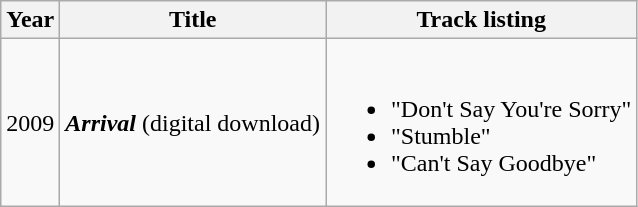<table class="wikitable">
<tr>
<th>Year</th>
<th>Title</th>
<th>Track listing</th>
</tr>
<tr>
<td>2009</td>
<td><strong><em>Arrival</em></strong> (digital download)</td>
<td><br><ul><li>"Don't Say You're Sorry"</li><li>"Stumble"</li><li>"Can't Say Goodbye"</li></ul></td>
</tr>
</table>
